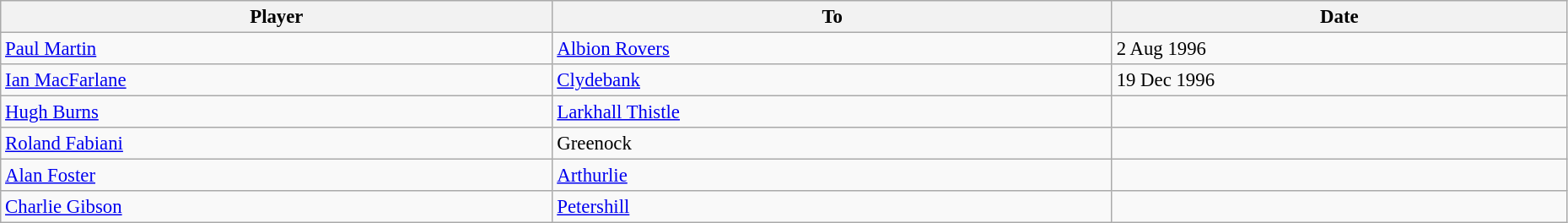<table class="wikitable" style="text-align:center; font-size:95%;width:98%; text-align:left">
<tr>
<th>Player</th>
<th>To</th>
<th>Date</th>
</tr>
<tr>
<td> <a href='#'>Paul Martin</a></td>
<td> <a href='#'>Albion Rovers</a></td>
<td>2 Aug 1996</td>
</tr>
<tr>
<td> <a href='#'>Ian MacFarlane</a></td>
<td> <a href='#'>Clydebank</a></td>
<td>19 Dec 1996</td>
</tr>
<tr>
<td> <a href='#'>Hugh Burns</a></td>
<td> <a href='#'>Larkhall Thistle</a></td>
<td></td>
</tr>
<tr>
<td> <a href='#'>Roland Fabiani</a></td>
<td> Greenock</td>
<td></td>
</tr>
<tr>
<td> <a href='#'>Alan Foster</a></td>
<td> <a href='#'>Arthurlie</a></td>
<td></td>
</tr>
<tr>
<td> <a href='#'>Charlie Gibson</a></td>
<td> <a href='#'>Petershill</a></td>
<td></td>
</tr>
</table>
